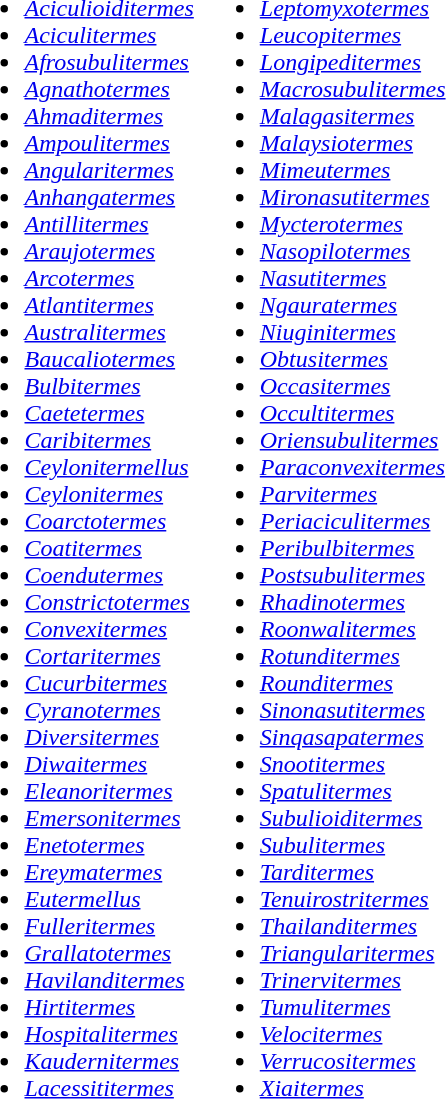<table>
<tr>
<td><br><ul><li><em><a href='#'>Aciculioiditermes</a></em></li><li><em><a href='#'>Aciculitermes</a></em></li><li><em><a href='#'>Afrosubulitermes</a></em></li><li><em><a href='#'>Agnathotermes</a></em></li><li><em><a href='#'>Ahmaditermes</a></em></li><li><em><a href='#'>Ampoulitermes</a></em></li><li><em><a href='#'>Angularitermes</a></em></li><li><em><a href='#'>Anhangatermes</a></em></li><li><em><a href='#'>Antillitermes</a></em></li><li><em><a href='#'>Araujotermes</a></em></li><li><em><a href='#'>Arcotermes</a></em></li><li><em><a href='#'>Atlantitermes</a></em></li><li><em><a href='#'>Australitermes</a></em></li><li><em><a href='#'>Baucaliotermes</a></em></li><li><em><a href='#'>Bulbitermes</a></em></li><li><em><a href='#'>Caetetermes</a></em></li><li><em><a href='#'>Caribitermes</a></em></li><li><em><a href='#'>Ceylonitermellus</a></em></li><li><em><a href='#'>Ceylonitermes</a></em></li><li><em><a href='#'>Coarctotermes</a></em></li><li><em><a href='#'>Coatitermes</a></em></li><li><em><a href='#'>Coendutermes</a></em></li><li><em><a href='#'>Constrictotermes</a></em></li><li><em><a href='#'>Convexitermes</a></em></li><li><em><a href='#'>Cortaritermes</a></em></li><li><em><a href='#'>Cucurbitermes</a></em></li><li><em><a href='#'>Cyranotermes</a></em></li><li><em><a href='#'>Diversitermes</a></em></li><li><em><a href='#'>Diwaitermes</a></em></li><li><em><a href='#'>Eleanoritermes</a></em></li><li><em><a href='#'>Emersonitermes</a></em></li><li><em><a href='#'>Enetotermes</a></em></li><li><em><a href='#'>Ereymatermes</a></em></li><li><em><a href='#'>Eutermellus</a></em></li><li><em><a href='#'>Fulleritermes</a></em></li><li><em><a href='#'>Grallatotermes</a></em></li><li><em><a href='#'>Havilanditermes</a></em></li><li><em><a href='#'>Hirtitermes</a></em></li><li><em><a href='#'>Hospitalitermes</a></em></li><li><em><a href='#'>Kaudernitermes</a></em></li><li><em><a href='#'>Lacessititermes</a></em></li></ul></td>
<td><br><ul><li><em><a href='#'>Leptomyxotermes</a></em></li><li><em><a href='#'>Leucopitermes</a></em></li><li><em><a href='#'>Longipeditermes</a></em></li><li><em><a href='#'>Macrosubulitermes</a></em></li><li><em><a href='#'>Malagasitermes</a></em></li><li><em><a href='#'>Malaysiotermes</a></em></li><li><em><a href='#'>Mimeutermes</a></em></li><li><em><a href='#'>Mironasutitermes</a></em></li><li><em><a href='#'>Mycterotermes</a></em></li><li><em><a href='#'>Nasopilotermes</a></em></li><li><em><a href='#'>Nasutitermes</a></em></li><li><em><a href='#'>Ngauratermes</a></em> </li><li><em><a href='#'>Niuginitermes</a></em></li><li><em><a href='#'>Obtusitermes</a></em></li><li><em><a href='#'>Occasitermes</a></em></li><li><em><a href='#'>Occultitermes</a></em></li><li><em><a href='#'>Oriensubulitermes</a></em></li><li><em><a href='#'>Paraconvexitermes</a></em></li><li><em><a href='#'>Parvitermes</a></em></li><li><em><a href='#'>Periaciculitermes</a></em></li><li><em><a href='#'>Peribulbitermes</a></em></li><li><em><a href='#'>Postsubulitermes</a></em></li><li><em><a href='#'>Rhadinotermes</a></em></li><li><em><a href='#'>Roonwalitermes</a></em></li><li><em><a href='#'>Rotunditermes</a></em></li><li><em><a href='#'>Rounditermes</a></em></li><li><em><a href='#'>Sinonasutitermes</a></em></li><li><em><a href='#'>Sinqasapatermes</a></em></li><li><em><a href='#'>Snootitermes</a></em></li><li><em><a href='#'>Spatulitermes</a></em></li><li><em><a href='#'>Subulioiditermes</a></em></li><li><em><a href='#'>Subulitermes</a></em></li><li><em><a href='#'>Tarditermes</a></em></li><li><em><a href='#'>Tenuirostritermes</a></em></li><li><em><a href='#'>Thailanditermes</a></em></li><li><em><a href='#'>Triangularitermes</a></em></li><li><em><a href='#'>Trinervitermes</a></em></li><li><em><a href='#'>Tumulitermes</a></em></li><li><em><a href='#'>Velocitermes</a></em></li><li><em><a href='#'>Verrucositermes</a></em></li><li><em><a href='#'>Xiaitermes</a></em></li></ul></td>
</tr>
</table>
